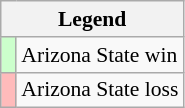<table class="wikitable" style="font-size:90%">
<tr>
<th colspan="2">Legend</th>
</tr>
<tr>
<td bgcolor="#ccffcc"> </td>
<td>Arizona State win</td>
</tr>
<tr>
<td bgcolor="#ffbbbb"> </td>
<td>Arizona State loss</td>
</tr>
</table>
